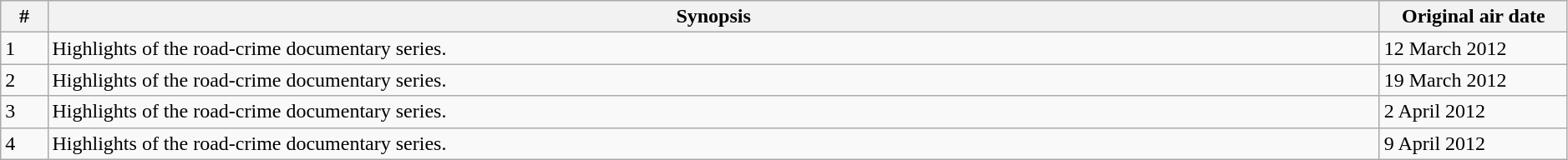<table class="wikitable" style="width:99%">
<tr>
<th style="width:3%">#</th>
<th>Synopsis</th>
<th style="width:12%">Original air date</th>
</tr>
<tr>
<td>1</td>
<td>Highlights of the road-crime documentary series.</td>
<td>12 March 2012</td>
</tr>
<tr>
<td>2</td>
<td>Highlights of the road-crime documentary series.</td>
<td>19 March 2012</td>
</tr>
<tr>
<td>3</td>
<td>Highlights of the road-crime documentary series.</td>
<td>2 April 2012</td>
</tr>
<tr>
<td>4</td>
<td>Highlights of the road-crime documentary series.</td>
<td>9 April 2012</td>
</tr>
</table>
